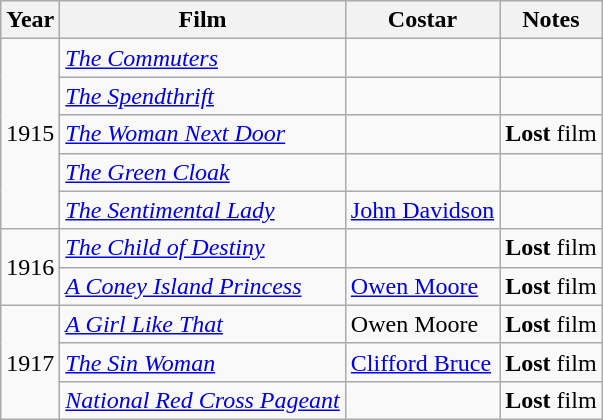<table class="wikitable">
<tr>
<th>Year</th>
<th>Film</th>
<th>Costar</th>
<th>Notes</th>
</tr>
<tr>
<td rowspan=5>1915</td>
<td><em><a href='#'>The Commuters</a></em></td>
<td></td>
<td></td>
</tr>
<tr>
<td><em><a href='#'>The Spendthrift</a></em></td>
<td></td>
<td></td>
</tr>
<tr>
<td><em><a href='#'>The Woman Next Door</a></em></td>
<td></td>
<td><strong>Lost</strong> film</td>
</tr>
<tr>
<td><em><a href='#'>The Green Cloak</a></em></td>
<td></td>
<td></td>
</tr>
<tr>
<td><em><a href='#'>The Sentimental Lady</a></em></td>
<td><a href='#'>John Davidson</a></td>
<td></td>
</tr>
<tr>
<td rowspan=2>1916</td>
<td><em><a href='#'>The Child of Destiny</a></em></td>
<td></td>
<td><strong>Lost</strong> film</td>
</tr>
<tr>
<td><em><a href='#'>A Coney Island Princess</a></em></td>
<td><a href='#'>Owen Moore</a></td>
<td><strong>Lost</strong> film</td>
</tr>
<tr>
<td rowspan=3>1917</td>
<td><em><a href='#'>A Girl Like That</a></em></td>
<td>Owen Moore</td>
<td><strong>Lost</strong> film</td>
</tr>
<tr>
<td><em><a href='#'>The Sin Woman</a></em></td>
<td><a href='#'>Clifford Bruce</a></td>
<td><strong>Lost</strong> film</td>
</tr>
<tr>
<td><em><a href='#'>National Red Cross Pageant</a></em></td>
<td></td>
<td><strong>Lost</strong> film</td>
</tr>
</table>
